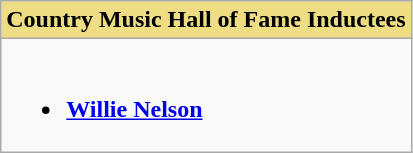<table class="wikitable">
<tr>
<th style="background:#EEDD82; width=50%">Country Music Hall of Fame Inductees</th>
</tr>
<tr>
<td valign="top"><br><ul><li><strong><a href='#'>Willie Nelson</a></strong></li></ul></td>
</tr>
</table>
